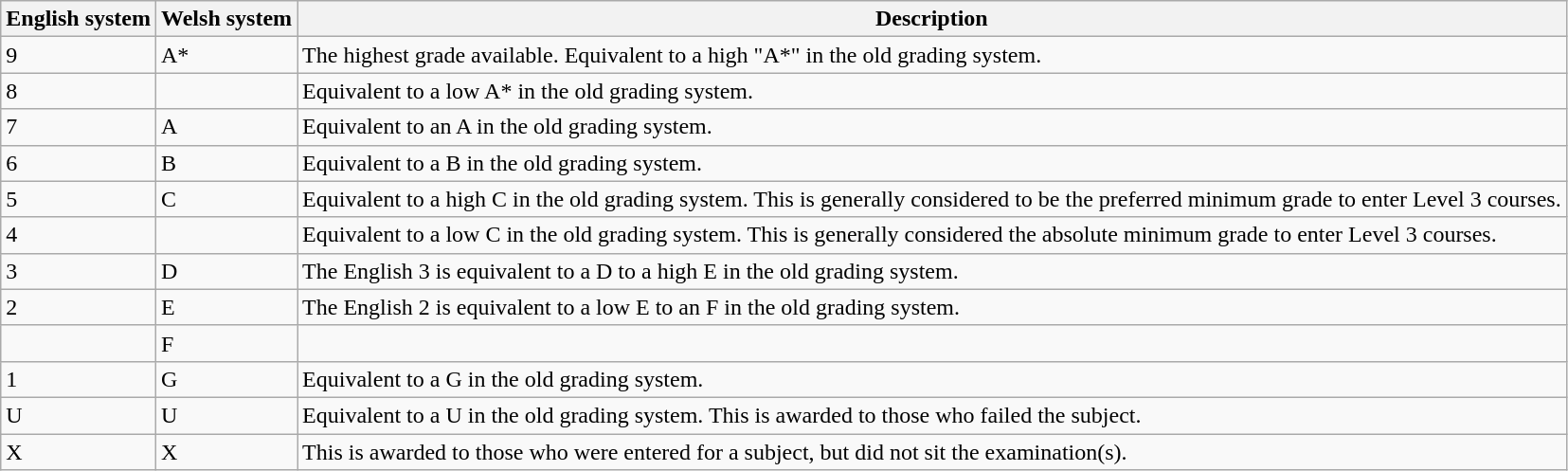<table class="wikitable">
<tr>
<th>English system</th>
<th>Welsh system</th>
<th>Description</th>
</tr>
<tr>
<td>9</td>
<td>A*</td>
<td>The highest grade available. Equivalent to a high "A*" in the old grading system.</td>
</tr>
<tr>
<td>8</td>
<td></td>
<td>Equivalent to a low A* in the old grading system.</td>
</tr>
<tr>
<td>7</td>
<td>A</td>
<td>Equivalent to an A in the old grading system.</td>
</tr>
<tr>
<td>6</td>
<td>B</td>
<td>Equivalent to a B in the old grading system.</td>
</tr>
<tr>
<td>5</td>
<td>C</td>
<td>Equivalent to a high C in the old grading system. This is generally considered to be the preferred minimum grade to enter Level 3 courses.</td>
</tr>
<tr>
<td>4</td>
<td></td>
<td>Equivalent to a low C in the old grading system. This is generally considered the absolute minimum grade to enter Level 3 courses.</td>
</tr>
<tr>
<td>3</td>
<td>D</td>
<td>The English 3 is equivalent to a D to a high E in the old grading system.</td>
</tr>
<tr>
<td>2</td>
<td>E</td>
<td>The English 2 is equivalent to a low E to an F in the old grading system.</td>
</tr>
<tr>
<td></td>
<td>F</td>
<td></td>
</tr>
<tr>
<td>1</td>
<td>G</td>
<td>Equivalent to a G in the old grading system.</td>
</tr>
<tr>
<td>U</td>
<td>U</td>
<td>Equivalent to a U in the old grading system. This is awarded to those who failed the subject.</td>
</tr>
<tr>
<td>X</td>
<td>X</td>
<td>This is awarded to those who were entered for a subject, but did not sit the examination(s).</td>
</tr>
</table>
